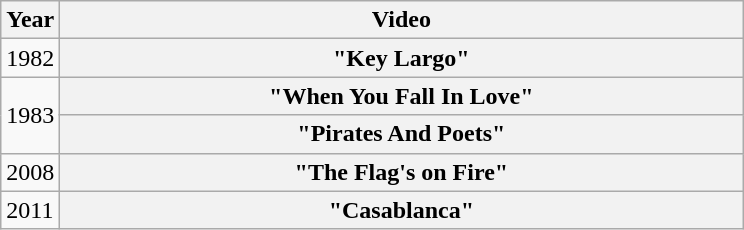<table class="wikitable plainrowheaders">
<tr>
<th>Year</th>
<th style="width:28em;">Video</th>
</tr>
<tr>
<td>1982</td>
<th scope="row">"Key Largo"</th>
</tr>
<tr>
<td rowspan="2">1983</td>
<th scope="row">"When You Fall In Love"</th>
</tr>
<tr>
<th scope="row">"Pirates And Poets"</th>
</tr>
<tr>
<td>2008</td>
<th scope="row">"The Flag's on Fire"</th>
</tr>
<tr>
<td>2011</td>
<th scope="row">"Casablanca"</th>
</tr>
</table>
